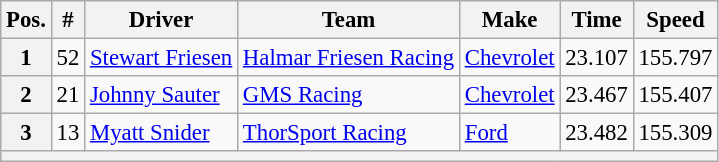<table class="wikitable" style="font-size:95%">
<tr>
<th>Pos.</th>
<th>#</th>
<th>Driver</th>
<th>Team</th>
<th>Make</th>
<th>Time</th>
<th>Speed</th>
</tr>
<tr>
<th>1</th>
<td>52</td>
<td><a href='#'>Stewart Friesen</a></td>
<td><a href='#'>Halmar Friesen Racing</a></td>
<td><a href='#'>Chevrolet</a></td>
<td>23.107</td>
<td>155.797</td>
</tr>
<tr>
<th>2</th>
<td>21</td>
<td><a href='#'>Johnny Sauter</a></td>
<td><a href='#'>GMS Racing</a></td>
<td><a href='#'>Chevrolet</a></td>
<td>23.467</td>
<td>155.407</td>
</tr>
<tr>
<th>3</th>
<td>13</td>
<td><a href='#'>Myatt Snider</a></td>
<td><a href='#'>ThorSport Racing</a></td>
<td><a href='#'>Ford</a></td>
<td>23.482</td>
<td>155.309</td>
</tr>
<tr>
<th colspan="7"></th>
</tr>
</table>
